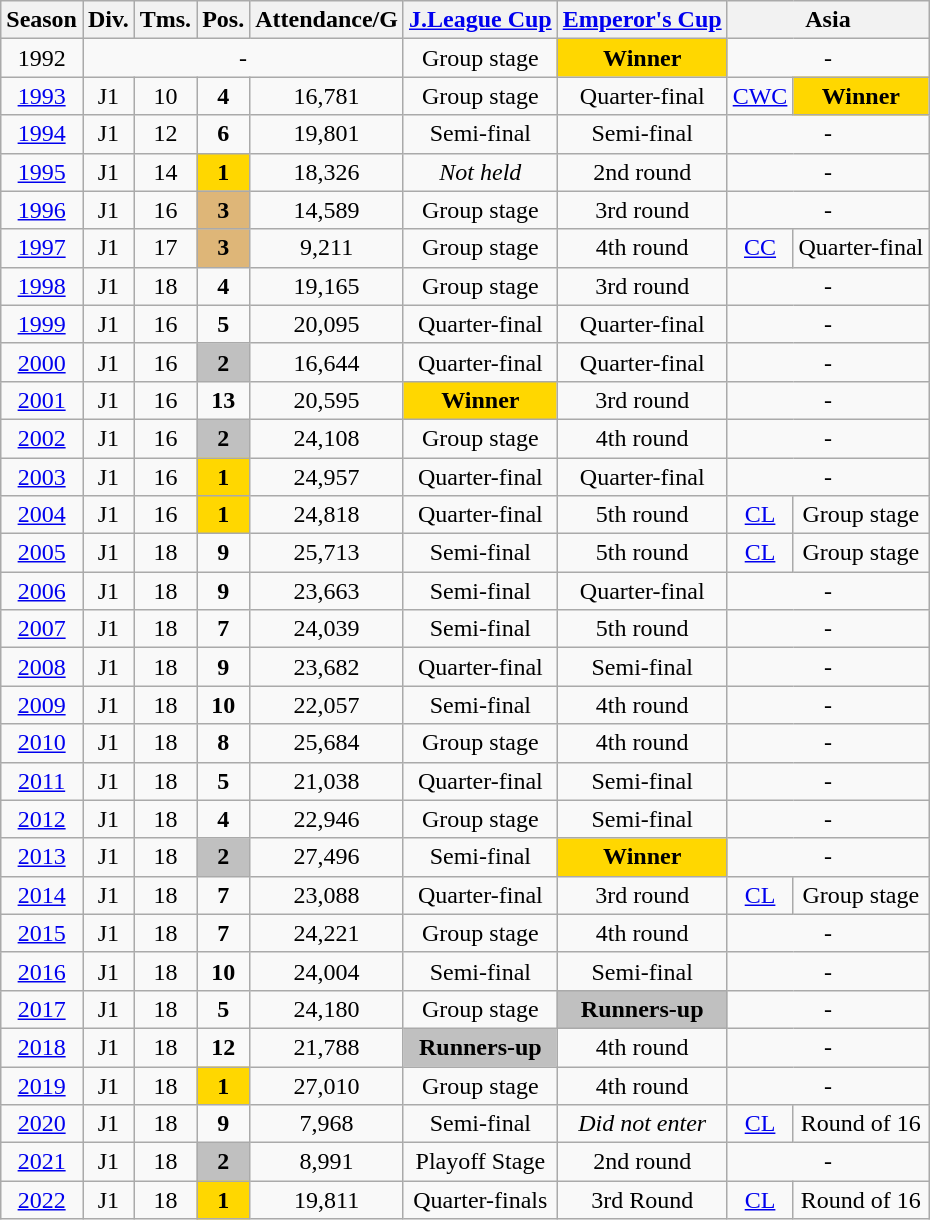<table class="wikitable">
<tr>
<th>Season</th>
<th>Div.</th>
<th>Tms.</th>
<th>Pos.</th>
<th>Attendance/G</th>
<th><a href='#'>J.League Cup</a></th>
<th><a href='#'>Emperor's Cup</a></th>
<th colspan=2>Asia</th>
</tr>
<tr>
<td align=center>1992</td>
<td align=center colspan="4">-</td>
<td align=center>Group stage</td>
<td align=center style="background:gold;"><strong>Winner</strong></td>
<td align=center colspan="2">-</td>
</tr>
<tr>
<td align=center><a href='#'>1993</a></td>
<td align=center>J1</td>
<td align=center>10</td>
<td align=center><strong>4</strong></td>
<td align=center>16,781</td>
<td align=center>Group stage</td>
<td align=center>Quarter-final</td>
<td align=center><a href='#'>CWC</a></td>
<td align=center style="background:gold;"><strong>Winner</strong></td>
</tr>
<tr>
<td align=center><a href='#'>1994</a></td>
<td align=center>J1</td>
<td align=center>12</td>
<td align=center><strong>6</strong></td>
<td align=center>19,801</td>
<td align=center>Semi-final</td>
<td align=center>Semi-final</td>
<td align=center colspan="2">-</td>
</tr>
<tr>
<td align=center><a href='#'>1995</a></td>
<td align=center>J1</td>
<td align=center>14</td>
<td align=center style="background:gold;"><strong>1</strong></td>
<td align=center>18,326</td>
<td align=center><em>Not held</em></td>
<td align=center>2nd round</td>
<td align=center colspan="2">-</td>
</tr>
<tr>
<td align=center><a href='#'>1996</a></td>
<td align=center>J1</td>
<td align=center>16</td>
<td align=center style="background:#deb678;"><strong>3</strong></td>
<td align=center>14,589</td>
<td align=center>Group stage</td>
<td align=center>3rd round</td>
<td align=center colspan="2">-</td>
</tr>
<tr>
<td align=center><a href='#'>1997</a></td>
<td align=center>J1</td>
<td align=center>17</td>
<td align=center style="background:#deb678;"><strong>3</strong></td>
<td align=center>9,211</td>
<td align=center>Group stage</td>
<td align=center>4th round</td>
<td align=center><a href='#'>CC</a></td>
<td align=center>Quarter-final</td>
</tr>
<tr>
<td align=center><a href='#'>1998</a></td>
<td align=center>J1</td>
<td align=center>18</td>
<td align=center><strong>4</strong></td>
<td align=center>19,165</td>
<td align=center>Group stage</td>
<td align=center>3rd round</td>
<td align=center colspan="2">-</td>
</tr>
<tr>
<td align=center><a href='#'>1999</a></td>
<td align=center>J1</td>
<td align=center>16</td>
<td align=center><strong>5</strong></td>
<td align=center>20,095</td>
<td align=center>Quarter-final</td>
<td align=center>Quarter-final</td>
<td align=center colspan="2">-</td>
</tr>
<tr>
<td align=center><a href='#'>2000</a></td>
<td align=center>J1</td>
<td align=center>16</td>
<td align=center style="background:silver;"><strong>2</strong></td>
<td align=center>16,644</td>
<td align=center>Quarter-final</td>
<td align=center>Quarter-final</td>
<td align=center colspan="2">-</td>
</tr>
<tr>
<td align=center><a href='#'>2001</a></td>
<td align=center>J1</td>
<td align=center>16</td>
<td align=center><strong>13</strong></td>
<td align=center>20,595</td>
<td align=center style="background:gold;"><strong>Winner</strong></td>
<td align=center>3rd round</td>
<td align=center colspan="2">-</td>
</tr>
<tr>
<td align=center><a href='#'>2002</a></td>
<td align=center>J1</td>
<td align=center>16</td>
<td align=center style="background:silver;"><strong>2</strong></td>
<td align=center>24,108</td>
<td align=center>Group stage</td>
<td align=center>4th round</td>
<td align=center colspan="2">-</td>
</tr>
<tr>
<td align=center><a href='#'>2003</a></td>
<td align=center>J1</td>
<td align=center>16</td>
<td align=center style="background:gold;"><strong>1</strong></td>
<td align=center>24,957</td>
<td align=center>Quarter-final</td>
<td align=center>Quarter-final</td>
<td align=center colspan="2">-</td>
</tr>
<tr>
<td align=center><a href='#'>2004</a></td>
<td align=center>J1</td>
<td align=center>16</td>
<td align=center style="background:gold;"><strong>1</strong></td>
<td align=center>24,818</td>
<td align=center>Quarter-final</td>
<td align=center>5th round</td>
<td align=center><a href='#'>CL</a></td>
<td align=center>Group stage</td>
</tr>
<tr>
<td align=center><a href='#'>2005</a></td>
<td align=center>J1</td>
<td align=center>18</td>
<td align=center><strong>9</strong></td>
<td align=center>25,713</td>
<td align=center>Semi-final</td>
<td align=center>5th round</td>
<td align=center><a href='#'>CL</a></td>
<td align=center>Group stage</td>
</tr>
<tr>
<td align=center><a href='#'>2006</a></td>
<td align=center>J1</td>
<td align=center>18</td>
<td align=center><strong>9</strong></td>
<td align=center>23,663</td>
<td align=center>Semi-final</td>
<td align=center>Quarter-final</td>
<td align=center colspan="2">-</td>
</tr>
<tr>
<td align=center><a href='#'>2007</a></td>
<td align=center>J1</td>
<td align=center>18</td>
<td align=center><strong>7</strong></td>
<td align=center>24,039</td>
<td align=center>Semi-final</td>
<td align=center>5th round</td>
<td align=center colspan="2">-</td>
</tr>
<tr>
<td align=center><a href='#'>2008</a></td>
<td align=center>J1</td>
<td align=center>18</td>
<td align=center><strong>9</strong></td>
<td align=center>23,682</td>
<td align=center>Quarter-final</td>
<td align=center>Semi-final</td>
<td align=center colspan="2">-</td>
</tr>
<tr>
<td align=center><a href='#'>2009</a></td>
<td align=center>J1</td>
<td align=center>18</td>
<td align=center><strong>10</strong></td>
<td align=center>22,057</td>
<td align=center>Semi-final</td>
<td align=center>4th round</td>
<td align=center colspan="2">-</td>
</tr>
<tr>
<td align=center><a href='#'>2010</a></td>
<td align=center>J1</td>
<td align=center>18</td>
<td align=center><strong>8</strong></td>
<td align=center>25,684</td>
<td align=center>Group stage</td>
<td align=center>4th round</td>
<td align=center colspan="2">-</td>
</tr>
<tr>
<td align=center><a href='#'>2011</a></td>
<td align=center>J1</td>
<td align=center>18</td>
<td align=center><strong>5</strong></td>
<td align=center>21,038</td>
<td align=center>Quarter-final</td>
<td align=center>Semi-final</td>
<td align=center colspan="2">-</td>
</tr>
<tr>
<td align=center><a href='#'>2012</a></td>
<td align=center>J1</td>
<td align=center>18</td>
<td align=center><strong>4</strong></td>
<td align=center>22,946</td>
<td align=center>Group stage</td>
<td align=center>Semi-final</td>
<td align=center colspan="2">-</td>
</tr>
<tr>
<td align=center><a href='#'>2013</a></td>
<td align=center>J1</td>
<td align=center>18</td>
<td align=center style="background:silver;"><strong>2</strong></td>
<td align=center>27,496</td>
<td align=center>Semi-final</td>
<td align=center style="background:gold;"><strong>Winner</strong></td>
<td align=center colspan="2">-</td>
</tr>
<tr>
<td align=center><a href='#'>2014</a></td>
<td align=center>J1</td>
<td align=center>18</td>
<td align=center><strong>7</strong></td>
<td align=center>23,088</td>
<td align=center>Quarter-final</td>
<td align=center>3rd round</td>
<td align=center><a href='#'>CL</a></td>
<td align=center>Group stage</td>
</tr>
<tr>
<td align=center><a href='#'>2015</a></td>
<td align=center>J1</td>
<td align=center>18</td>
<td align=center><strong>7</strong></td>
<td align=center>24,221</td>
<td align=center>Group stage</td>
<td align=center>4th round</td>
<td align=center colspan="2">-</td>
</tr>
<tr>
<td align=center><a href='#'>2016</a></td>
<td align=center>J1</td>
<td align=center>18</td>
<td align=center><strong>10</strong></td>
<td align=center>24,004</td>
<td align=center>Semi-final</td>
<td align=center>Semi-final</td>
<td align=center colspan="2">-</td>
</tr>
<tr>
<td align=center><a href='#'>2017</a></td>
<td align=center>J1</td>
<td align=center>18</td>
<td align=center><strong>5</strong></td>
<td align=center>24,180</td>
<td align=center>Group stage</td>
<td align=center style="background:silver;"><strong>Runners-up</strong></td>
<td align=center colspan="2">-</td>
</tr>
<tr>
<td align=center><a href='#'>2018</a></td>
<td align=center>J1</td>
<td align=center>18</td>
<td align=center><strong>12</strong></td>
<td align=center>21,788</td>
<td align=center style="background:silver;"><strong>Runners-up</strong></td>
<td align=center>4th round</td>
<td align=center colspan="2">-</td>
</tr>
<tr>
<td align=center><a href='#'>2019</a></td>
<td align=center>J1</td>
<td align=center>18</td>
<td align=center style="background:gold;"><strong>1</strong></td>
<td align=center>27,010</td>
<td align=center>Group stage</td>
<td align=center>4th round</td>
<td align=center colspan="2">-</td>
</tr>
<tr>
<td align=center><a href='#'>2020</a></td>
<td align=center>J1</td>
<td align=center>18</td>
<td align=center><strong>9</strong></td>
<td align=center>7,968</td>
<td align=center>Semi-final</td>
<td align=center><em>Did not enter</em></td>
<td align=center><a href='#'>CL</a></td>
<td align=center>Round of 16</td>
</tr>
<tr>
<td align=center><a href='#'>2021</a></td>
<td align=center>J1</td>
<td align=center>18</td>
<td align=center style="background:silver;"><strong>2</strong></td>
<td align=center>8,991</td>
<td align=center>Playoff Stage</td>
<td align=center>2nd round</td>
<td align=center colspan="2">-</td>
</tr>
<tr>
<td align=center><a href='#'>2022</a></td>
<td align=center>J1</td>
<td align=center>18</td>
<td align=center style="background:gold;"><strong>1</strong></td>
<td align=center>19,811</td>
<td align=center>Quarter-finals</td>
<td align=center>3rd Round</td>
<td align=center><a href='#'>CL</a></td>
<td align=center>Round of 16</td>
</tr>
</table>
